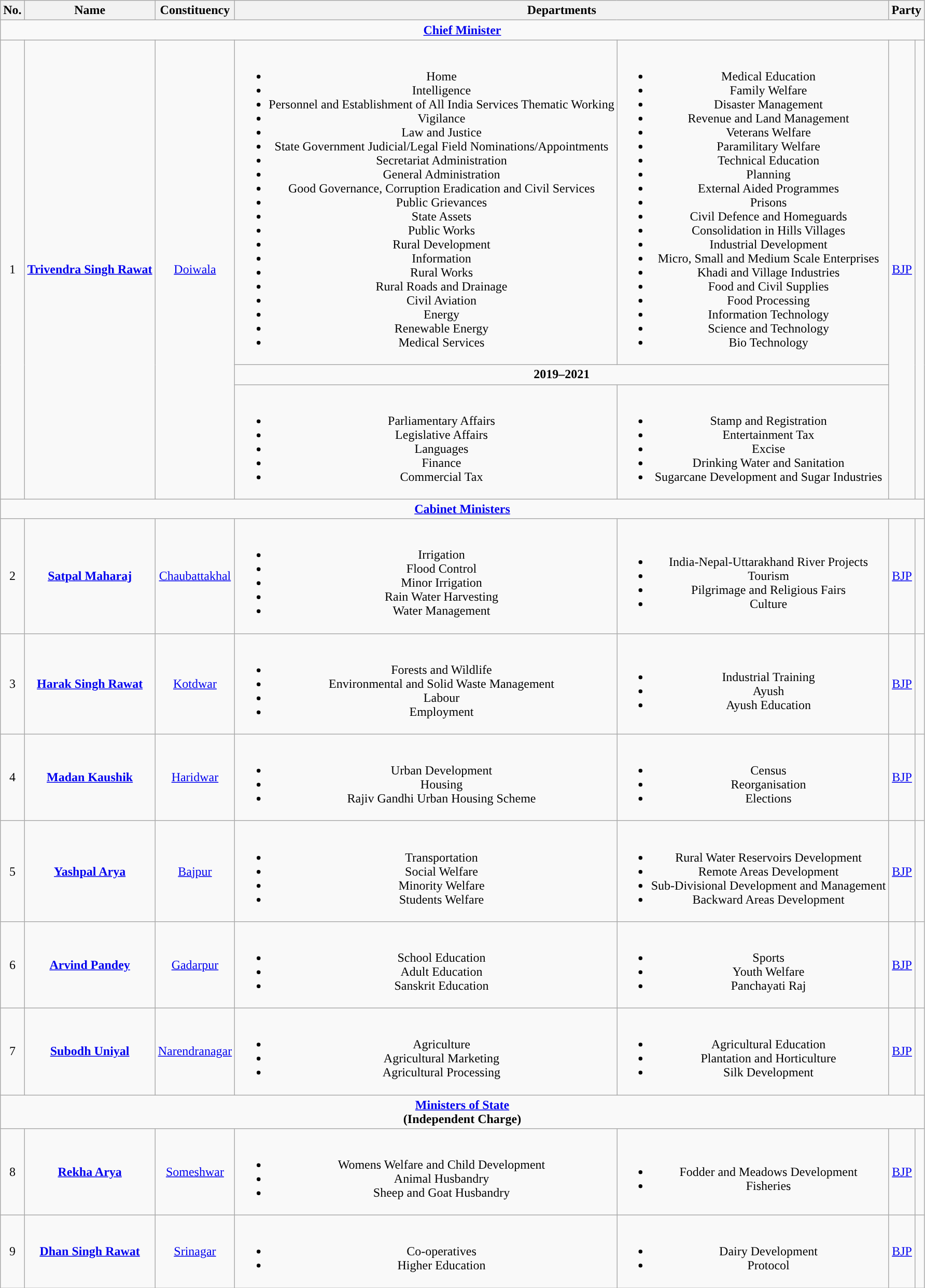<table class="wikitable sortable">
<tr>
<th>No.</th>
<th>Name</th>
<th>Constituency</th>
<th colspan=2>Departments</th>
<th colspan="2"; scope="col">Party</th>
</tr>
<tr style="text-align: center;">
<td colspan="7"><strong><a href='#'>Chief Minister</a></strong></td>
</tr>
<tr style="text-align:center">
<td rowspan="3">1</td>
<td rowspan="3"><strong><a href='#'>Trivendra Singh Rawat</a></strong></td>
<td rowspan="3"><a href='#'>Doiwala</a></td>
<td><br><ul><li>Home</li><li>Intelligence</li><li>Personnel and Establishment of All India Services Thematic Working</li><li>Vigilance </li><li>Law and Justice</li><li>State Government Judicial/Legal Field Nominations/Appointments</li><li>Secretariat Administration</li><li>General Administration</li><li>Good Governance, Corruption Eradication and Civil Services</li><li>Public Grievances</li><li>State Assets</li><li>Public Works </li><li>Rural Development</li><li>Information</li><li>Rural Works</li><li>Rural Roads and Drainage</li><li>Civil Aviation</li><li>Energy</li><li>Renewable Energy</li><li>Medical Services </li></ul></td>
<td><br><ul><li>Medical Education</li><li>Family Welfare</li><li>Disaster Management</li><li>Revenue and Land Management </li><li>Veterans Welfare</li><li>Paramilitary Welfare</li><li>Technical Education </li><li>Planning </li><li>External Aided Programmes</li><li>Prisons</li><li>Civil Defence and Homeguards</li><li>Consolidation in Hills Villages</li><li>Industrial Development</li><li>Micro, Small and Medium Scale Enterprises</li><li>Khadi and Village Industries</li><li>Food and Civil Supplies </li><li>Food Processing</li><li>Information Technology</li><li>Science and Technology</li><li>Bio Technology</li></ul></td>
<td rowspan="3"><a href='#'>BJP</a></td>
<td rowspan="3" ; width="4px" style="background-color: "></td>
</tr>
<tr style="text-align:center">
<td colspan="2"><strong>2019–2021</strong></td>
</tr>
<tr style="text-align:center">
<td><br><ul><li>Parliamentary Affairs</li><li>Legislative Affairs</li><li>Languages</li><li>Finance</li><li>Commercial Tax </li></ul></td>
<td><br><ul><li>Stamp and Registration </li><li>Entertainment Tax </li><li>Excise</li><li>Drinking Water and Sanitation</li><li>Sugarcane Development and Sugar Industries </li></ul></td>
</tr>
<tr style="text-align: center;">
<td colspan="7"><strong><a href='#'>Cabinet Ministers</a></strong></td>
</tr>
<tr style="text-align:center">
<td>2</td>
<td><strong><a href='#'>Satpal Maharaj</a></strong></td>
<td><a href='#'>Chaubattakhal</a></td>
<td><br><ul><li>Irrigation </li><li>Flood Control</li><li>Minor Irrigation</li><li>Rain Water Harvesting</li><li>Water Management</li></ul></td>
<td><br><ul><li>India-Nepal-Uttarakhand River Projects</li><li>Tourism </li><li>Pilgrimage and Religious Fairs</li><li>Culture</li></ul></td>
<td><a href='#'>BJP</a></td>
<td width="4px" style="background-color: "></td>
</tr>
<tr style="text-align:center">
<td>3</td>
<td><strong><a href='#'>Harak Singh Rawat</a></strong></td>
<td><a href='#'>Kotdwar</a></td>
<td><br><ul><li>Forests and Wildlife </li><li>Environmental and Solid Waste Management</li><li>Labour </li><li>Employment </li></ul></td>
<td><br><ul><li>Industrial Training</li><li>Ayush</li><li>Ayush Education</li></ul></td>
<td><a href='#'>BJP</a></td>
<td width="4px" style="background-color: "></td>
</tr>
<tr style="text-align:center">
<td>4</td>
<td><strong><a href='#'>Madan Kaushik</a></strong></td>
<td><a href='#'>Haridwar</a></td>
<td><br><ul><li>Urban Development </li><li>Housing</li><li>Rajiv Gandhi Urban Housing Scheme</li></ul></td>
<td><br><ul><li>Census</li><li>Reorganisation</li><li>Elections </li></ul></td>
<td><a href='#'>BJP</a></td>
<td width="4px" style="background-color: "></td>
</tr>
<tr style="text-align:center">
<td>5</td>
<td><strong><a href='#'>Yashpal Arya</a></strong></td>
<td><a href='#'>Bajpur</a></td>
<td><br><ul><li>Transportation </li><li>Social Welfare </li><li>Minority Welfare</li><li>Students Welfare</li></ul></td>
<td><br><ul><li>Rural Water Reservoirs Development</li><li>Remote Areas Development</li><li>Sub-Divisional Development and Management</li><li>Backward Areas Development</li></ul></td>
<td><a href='#'>BJP</a></td>
<td width="4px" style="background-color: "></td>
</tr>
<tr style="text-align:center">
<td>6</td>
<td><strong><a href='#'>Arvind Pandey</a></strong></td>
<td><a href='#'>Gadarpur</a></td>
<td><br><ul><li>School Education </li><li>Adult Education</li><li>Sanskrit Education</li></ul></td>
<td><br><ul><li>Sports </li><li>Youth Welfare</li><li>Panchayati Raj</li></ul></td>
<td><a href='#'>BJP</a></td>
<td width="4px" style="background-color: "></td>
</tr>
<tr style="text-align:center">
<td>7</td>
<td><strong><a href='#'>Subodh Uniyal</a></strong></td>
<td><a href='#'>Narendranagar</a></td>
<td><br><ul><li>Agriculture </li><li>Agricultural Marketing</li><li>Agricultural Processing</li></ul></td>
<td><br><ul><li>Agricultural Education</li><li>Plantation and Horticulture</li><li>Silk Development</li></ul></td>
<td><a href='#'>BJP</a></td>
<td width="4px" style="background-color: "></td>
</tr>
<tr style="text-align:center">
<td colspan="7"><strong><a href='#'>Ministers of State</a><br> (Independent Charge)</strong></td>
</tr>
<tr style="text-align:center">
<td>8</td>
<td><strong><a href='#'>Rekha Arya</a></strong></td>
<td><a href='#'>Someshwar</a></td>
<td><br><ul><li>Womens Welfare and Child Development </li><li>Animal Husbandry</li><li>Sheep and Goat Husbandry</li></ul></td>
<td><br><ul><li>Fodder and Meadows Development</li><li>Fisheries </li></ul></td>
<td><a href='#'>BJP</a></td>
<td width="4px" style="background-color: "></td>
</tr>
<tr style="text-align:center">
<td>9</td>
<td><strong><a href='#'>Dhan Singh Rawat</a></strong></td>
<td><a href='#'>Srinagar</a></td>
<td><br><ul><li>Co-operatives</li><li>Higher Education </li></ul></td>
<td><br><ul><li>Dairy Development </li><li>Protocol</li></ul></td>
<td><a href='#'>BJP</a></td>
<td width="4px" style="background-color: "></td>
</tr>
</table>
